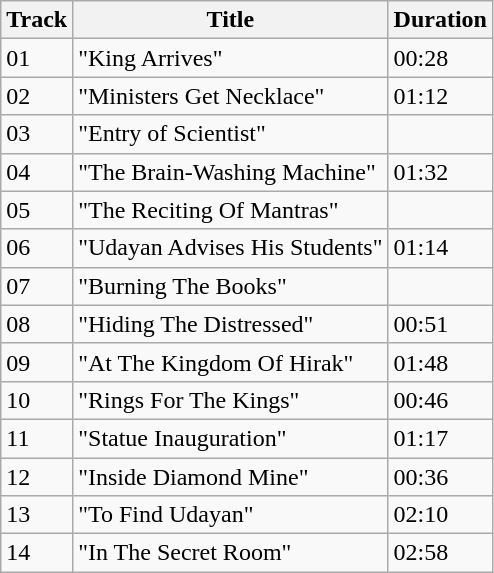<table class="wikitable sortable">
<tr>
<th>Track</th>
<th>Title</th>
<th>Duration</th>
</tr>
<tr>
<td>01</td>
<td>"King Arrives"</td>
<td>00:28</td>
</tr>
<tr>
<td>02</td>
<td>"Ministers Get Necklace"</td>
<td>01:12</td>
</tr>
<tr>
<td>03</td>
<td>"Entry of Scientist"</td>
<td></td>
</tr>
<tr>
<td>04</td>
<td>"The Brain-Washing Machine"</td>
<td>01:32</td>
</tr>
<tr>
<td>05</td>
<td>"The Reciting Of Mantras"</td>
<td></td>
</tr>
<tr>
<td>06</td>
<td>"Udayan Advises His Students"</td>
<td>01:14</td>
</tr>
<tr>
<td>07</td>
<td>"Burning The Books"</td>
<td></td>
</tr>
<tr>
<td>08</td>
<td>"Hiding The Distressed"</td>
<td>00:51</td>
</tr>
<tr>
<td>09</td>
<td>"At The Kingdom Of Hirak"</td>
<td>01:48</td>
</tr>
<tr>
<td>10</td>
<td>"Rings For The Kings"</td>
<td>00:46</td>
</tr>
<tr>
<td>11</td>
<td>"Statue Inauguration"</td>
<td>01:17</td>
</tr>
<tr>
<td>12</td>
<td>"Inside Diamond Mine"</td>
<td>00:36</td>
</tr>
<tr>
<td>13</td>
<td>"To Find Udayan"</td>
<td>02:10</td>
</tr>
<tr>
<td>14</td>
<td>"In The Secret Room"</td>
<td>02:58</td>
</tr>
</table>
